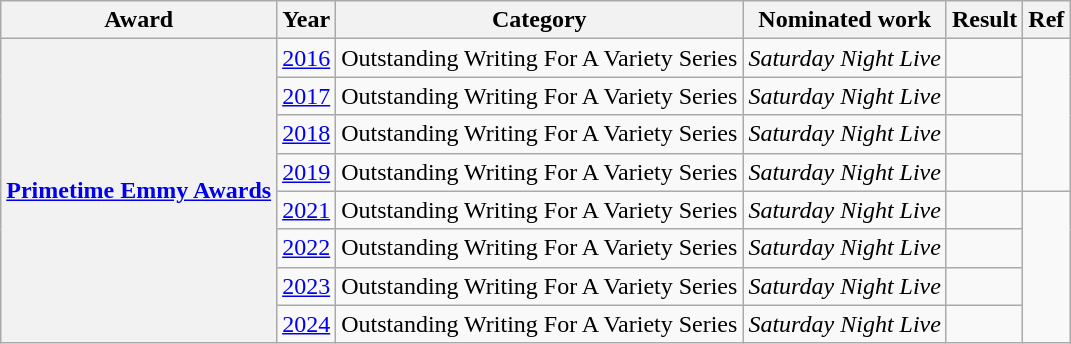<table class="wikitable plainrowheaders sortable">
<tr>
<th scope="col">Award</th>
<th scope="col">Year</th>
<th scope="col">Category</th>
<th scope="col">Nominated work</th>
<th scope="col">Result</th>
<th scope="col">Ref</th>
</tr>
<tr>
<th rowspan="8"><a href='#'>Primetime Emmy Awards</a></th>
<td><a href='#'>2016</a></td>
<td>Outstanding Writing For A Variety Series</td>
<td><em>Saturday Night Live</em></td>
<td></td>
<td rowspan="4" style="text-align:center;"></td>
</tr>
<tr>
<td><a href='#'>2017</a></td>
<td>Outstanding Writing For A Variety Series</td>
<td><em>Saturday Night Live</em></td>
<td></td>
</tr>
<tr>
<td><a href='#'>2018</a></td>
<td>Outstanding Writing For A Variety Series</td>
<td><em>Saturday Night Live</em></td>
<td></td>
</tr>
<tr>
<td><a href='#'>2019</a></td>
<td>Outstanding Writing For A Variety Series</td>
<td><em>Saturday Night Live</em></td>
<td></td>
</tr>
<tr>
<td><a href='#'>2021</a></td>
<td>Outstanding Writing For A Variety Series</td>
<td><em>Saturday Night Live</em></td>
<td></td>
<td rowspan="4" style="text-align:center;"></td>
</tr>
<tr>
<td><a href='#'>2022</a></td>
<td>Outstanding Writing For A Variety Series</td>
<td><em>Saturday Night Live</em></td>
<td></td>
</tr>
<tr>
<td><a href='#'>2023</a></td>
<td>Outstanding Writing For A Variety Series</td>
<td><em>Saturday Night Live</em></td>
<td></td>
</tr>
<tr>
<td><a href='#'>2024</a></td>
<td>Outstanding Writing For A Variety Series</td>
<td><em>Saturday Night Live</em></td>
<td></td>
</tr>
</table>
